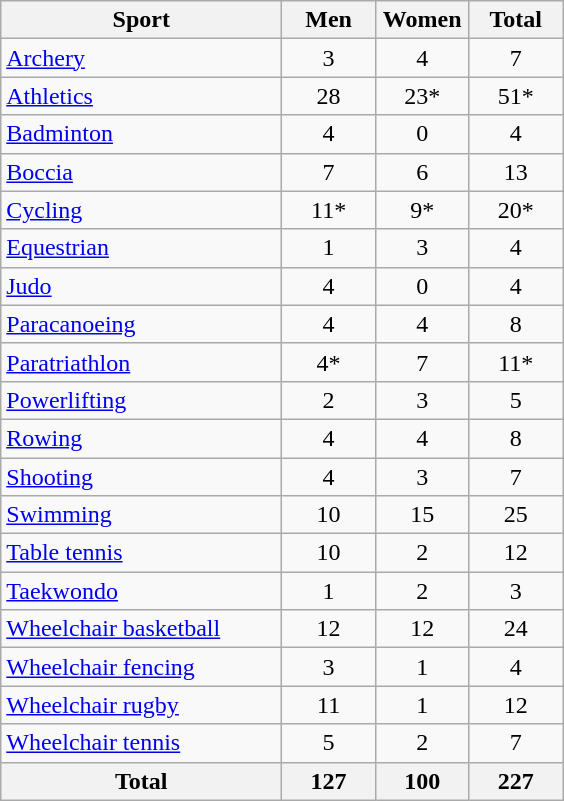<table class="wikitable sortable" style="text-align:center;">
<tr>
<th width=180>Sport</th>
<th width=55>Men</th>
<th width=55>Women</th>
<th width=55>Total</th>
</tr>
<tr>
<td align=left><a href='#'>Archery</a></td>
<td>3</td>
<td>4</td>
<td>7</td>
</tr>
<tr>
<td align=left><a href='#'>Athletics</a></td>
<td>28</td>
<td>23*</td>
<td>51*</td>
</tr>
<tr>
<td align=left><a href='#'>Badminton</a></td>
<td>4</td>
<td>0</td>
<td>4</td>
</tr>
<tr>
<td align=left><a href='#'>Boccia</a></td>
<td>7</td>
<td>6</td>
<td>13</td>
</tr>
<tr>
<td align= left><a href='#'>Cycling</a></td>
<td>11*</td>
<td>9*</td>
<td>20*</td>
</tr>
<tr>
<td align=left><a href='#'>Equestrian</a></td>
<td>1</td>
<td>3</td>
<td>4</td>
</tr>
<tr>
<td align=left><a href='#'>Judo</a></td>
<td>4</td>
<td>0</td>
<td>4</td>
</tr>
<tr>
<td align=left><a href='#'>Paracanoeing</a></td>
<td>4</td>
<td>4</td>
<td>8</td>
</tr>
<tr>
<td align=left><a href='#'>Paratriathlon</a></td>
<td>4*</td>
<td>7</td>
<td>11*</td>
</tr>
<tr>
<td align=left><a href='#'>Powerlifting</a></td>
<td>2</td>
<td>3</td>
<td>5</td>
</tr>
<tr>
<td align=left><a href='#'>Rowing</a></td>
<td>4</td>
<td>4</td>
<td>8</td>
</tr>
<tr>
<td align=left><a href='#'>Shooting</a></td>
<td>4</td>
<td>3</td>
<td>7</td>
</tr>
<tr>
<td align=left><a href='#'>Swimming</a></td>
<td>10</td>
<td>15</td>
<td>25</td>
</tr>
<tr>
<td align=left><a href='#'>Table tennis</a></td>
<td>10</td>
<td>2</td>
<td>12</td>
</tr>
<tr>
<td align=left><a href='#'>Taekwondo</a></td>
<td>1</td>
<td>2</td>
<td>3</td>
</tr>
<tr>
<td align=left><a href='#'>Wheelchair basketball</a></td>
<td>12</td>
<td>12</td>
<td>24</td>
</tr>
<tr>
<td align=left><a href='#'>Wheelchair fencing</a></td>
<td>3</td>
<td>1</td>
<td>4</td>
</tr>
<tr>
<td align=left><a href='#'>Wheelchair rugby</a></td>
<td>11</td>
<td>1</td>
<td>12</td>
</tr>
<tr>
<td align=left><a href='#'>Wheelchair tennis</a></td>
<td>5</td>
<td>2</td>
<td>7</td>
</tr>
<tr class="sortbottom">
<th>Total</th>
<th>127</th>
<th>100</th>
<th>227</th>
</tr>
</table>
